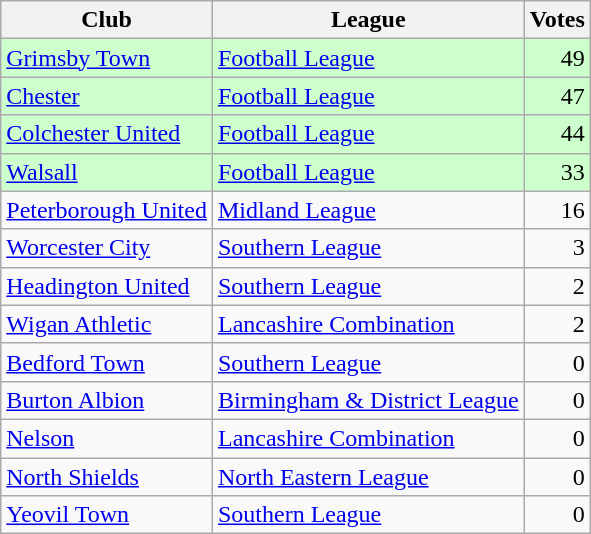<table class=wikitable style=text-align:left>
<tr>
<th>Club</th>
<th>League</th>
<th>Votes</th>
</tr>
<tr bgcolor=ccffcc>
<td><a href='#'>Grimsby Town</a></td>
<td><a href='#'>Football League</a></td>
<td align=right>49</td>
</tr>
<tr bgcolor=ccffcc>
<td><a href='#'>Chester</a></td>
<td><a href='#'>Football League</a></td>
<td align=right>47</td>
</tr>
<tr bgcolor=ccffcc>
<td><a href='#'>Colchester United</a></td>
<td><a href='#'>Football League</a></td>
<td align=right>44</td>
</tr>
<tr bgcolor=ccffcc>
<td><a href='#'>Walsall</a></td>
<td><a href='#'>Football League</a></td>
<td align=right>33</td>
</tr>
<tr>
<td><a href='#'>Peterborough United</a></td>
<td><a href='#'>Midland League</a></td>
<td align=right>16</td>
</tr>
<tr>
<td><a href='#'>Worcester City</a></td>
<td><a href='#'>Southern League</a></td>
<td align=right>3</td>
</tr>
<tr>
<td><a href='#'>Headington United</a></td>
<td><a href='#'>Southern League</a></td>
<td align=right>2</td>
</tr>
<tr>
<td><a href='#'>Wigan Athletic</a></td>
<td><a href='#'>Lancashire Combination</a></td>
<td align=right>2</td>
</tr>
<tr>
<td><a href='#'>Bedford Town</a></td>
<td><a href='#'>Southern League</a></td>
<td align=right>0</td>
</tr>
<tr>
<td><a href='#'>Burton Albion</a></td>
<td><a href='#'>Birmingham & District League</a></td>
<td align=right>0</td>
</tr>
<tr>
<td><a href='#'>Nelson</a></td>
<td><a href='#'>Lancashire Combination</a></td>
<td align=right>0</td>
</tr>
<tr>
<td><a href='#'>North Shields</a></td>
<td><a href='#'>North Eastern League</a></td>
<td align=right>0</td>
</tr>
<tr>
<td><a href='#'>Yeovil Town</a></td>
<td><a href='#'>Southern League</a></td>
<td align=right>0</td>
</tr>
</table>
